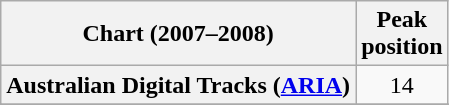<table class="wikitable sortable plainrowheaders" style="text-align:center">
<tr>
<th scope="col">Chart (2007–2008)</th>
<th scope="col">Peak<br>position</th>
</tr>
<tr>
<th scope="row">Australian Digital Tracks (<a href='#'>ARIA</a>)</th>
<td>14</td>
</tr>
<tr>
</tr>
<tr>
</tr>
</table>
